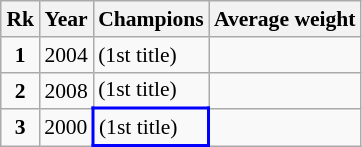<table class="wikitable" style="text-align: center; font-size: 90%; margin-left: 1em;">
<tr>
<th>Rk</th>
<th>Year</th>
<th>Champions</th>
<th>Average weight</th>
</tr>
<tr>
<td><strong>1</strong></td>
<td>2004</td>
<td style="text-align: left;"> (1st title)</td>
<td style="text-align: right;"><strong></strong></td>
</tr>
<tr>
<td><strong>2</strong></td>
<td>2008</td>
<td style="text-align: left;"> (1st title)</td>
<td style="text-align: right;"><strong></strong></td>
</tr>
<tr>
<td><strong>3</strong></td>
<td>2000</td>
<td style="border: 2px solid blue; text-align: left;"> (1st title)</td>
<td style="text-align: right;"><strong></strong></td>
</tr>
</table>
